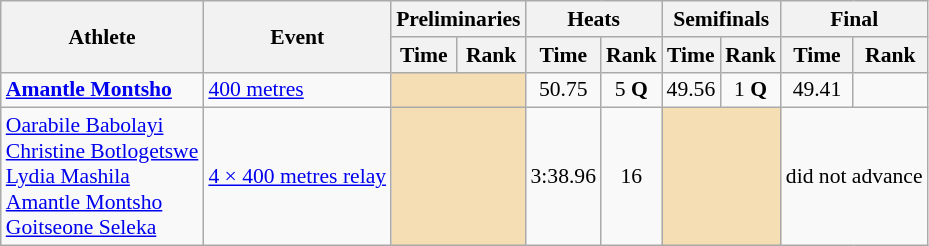<table class=wikitable style="font-size:90%;">
<tr>
<th rowspan="2">Athlete</th>
<th rowspan="2">Event</th>
<th colspan="2">Preliminaries</th>
<th colspan="2">Heats</th>
<th colspan="2">Semifinals</th>
<th colspan="2">Final</th>
</tr>
<tr>
<th>Time</th>
<th>Rank</th>
<th>Time</th>
<th>Rank</th>
<th>Time</th>
<th>Rank</th>
<th>Time</th>
<th>Rank</th>
</tr>
<tr style="border-top: single;">
<td><strong><a href='#'>Amantle Montsho</a></strong></td>
<td><a href='#'>400 metres</a></td>
<td colspan= 2 bgcolor="wheat"></td>
<td align=center>50.75</td>
<td align=center>5 <strong>Q</strong></td>
<td align=center>49.56</td>
<td align=center>1 <strong>Q</strong></td>
<td align=center>49.41</td>
<td align=center></td>
</tr>
<tr style="border-top: single;">
<td><a href='#'>Oarabile Babolayi</a><br><a href='#'>Christine Botlogetswe</a><br><a href='#'>Lydia Mashila</a><br><a href='#'>Amantle Montsho</a><br><a href='#'>Goitseone Seleka</a></td>
<td><a href='#'>4 × 400 metres relay</a></td>
<td colspan= 2 bgcolor="wheat"></td>
<td align=center>3:38.96</td>
<td align=center>16</td>
<td colspan= 2 bgcolor="wheat"></td>
<td colspan=2>did not advance</td>
</tr>
</table>
